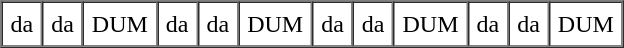<table border=1 cellspacing=0 cellpadding=5>
<tr>
<td>da</td>
<td>da</td>
<td>DUM</td>
<td>da</td>
<td>da</td>
<td>DUM</td>
<td>da</td>
<td>da</td>
<td>DUM</td>
<td>da</td>
<td>da</td>
<td>DUM</td>
</tr>
</table>
